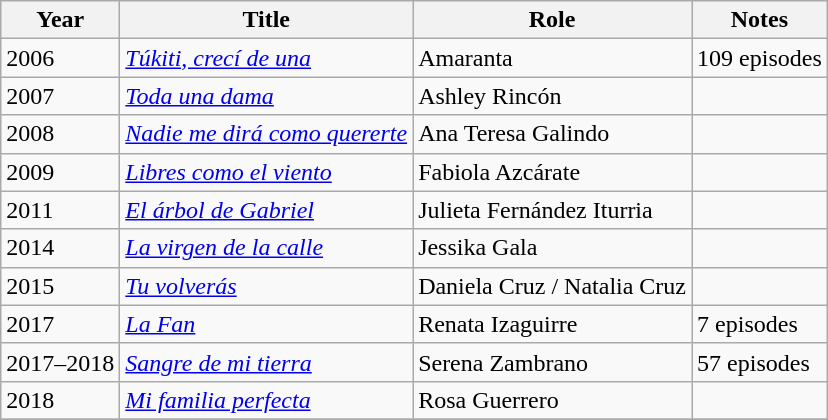<table class="wikitable">
<tr>
<th>Year</th>
<th>Title</th>
<th>Role</th>
<th>Notes</th>
</tr>
<tr>
<td>2006</td>
<td><em><a href='#'>Túkiti, crecí de una</a></em></td>
<td>Amaranta</td>
<td>109 episodes</td>
</tr>
<tr>
<td>2007</td>
<td><em><a href='#'>Toda una dama</a></em></td>
<td>Ashley Rincón</td>
<td></td>
</tr>
<tr>
<td>2008</td>
<td><em><a href='#'>Nadie me dirá como quererte</a></em></td>
<td>Ana Teresa Galindo</td>
<td></td>
</tr>
<tr>
<td>2009</td>
<td><em><a href='#'>Libres como el viento</a></em></td>
<td>Fabiola Azcárate</td>
<td></td>
</tr>
<tr>
<td>2011</td>
<td><em><a href='#'>El árbol de Gabriel</a></em></td>
<td>Julieta Fernández Iturria</td>
<td></td>
</tr>
<tr>
<td>2014</td>
<td><em><a href='#'>La virgen de la calle</a></em></td>
<td>Jessika Gala</td>
<td></td>
</tr>
<tr>
<td>2015</td>
<td><em><a href='#'>Tu volverás</a></em></td>
<td>Daniela Cruz / Natalia Cruz</td>
<td></td>
</tr>
<tr>
<td>2017</td>
<td><em><a href='#'>La Fan</a></em></td>
<td>Renata Izaguirre</td>
<td>7 episodes</td>
</tr>
<tr>
<td>2017–2018</td>
<td><em><a href='#'>Sangre de mi tierra</a></em></td>
<td>Serena Zambrano</td>
<td>57 episodes</td>
</tr>
<tr>
<td>2018</td>
<td><em><a href='#'>Mi familia perfecta</a></em></td>
<td>Rosa Guerrero</td>
<td></td>
</tr>
<tr>
</tr>
</table>
